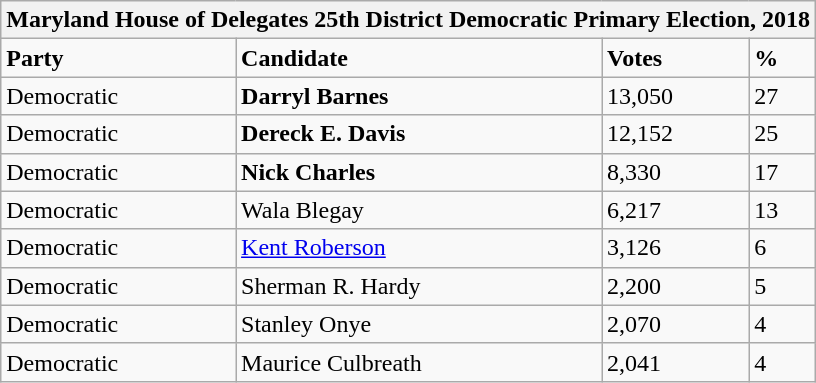<table class="wikitable">
<tr>
<th colspan="4">Maryland House of Delegates 25th District Democratic Primary Election, 2018</th>
</tr>
<tr>
<td><strong>Party</strong></td>
<td><strong>Candidate</strong></td>
<td><strong>Votes</strong></td>
<td><strong>%</strong></td>
</tr>
<tr>
<td>Democratic</td>
<td><strong>Darryl Barnes</strong></td>
<td>13,050</td>
<td>27</td>
</tr>
<tr>
<td>Democratic</td>
<td><strong>Dereck E. Davis</strong></td>
<td>12,152</td>
<td>25</td>
</tr>
<tr>
<td>Democratic</td>
<td><strong>Nick Charles</strong></td>
<td>8,330</td>
<td>17</td>
</tr>
<tr>
<td>Democratic</td>
<td>Wala Blegay</td>
<td>6,217</td>
<td>13</td>
</tr>
<tr>
<td>Democratic</td>
<td><a href='#'>Kent Roberson</a></td>
<td>3,126</td>
<td>6</td>
</tr>
<tr>
<td>Democratic</td>
<td>Sherman R. Hardy</td>
<td>2,200</td>
<td>5</td>
</tr>
<tr>
<td>Democratic</td>
<td>Stanley Onye</td>
<td>2,070</td>
<td>4</td>
</tr>
<tr>
<td>Democratic</td>
<td>Maurice Culbreath</td>
<td>2,041</td>
<td>4</td>
</tr>
</table>
